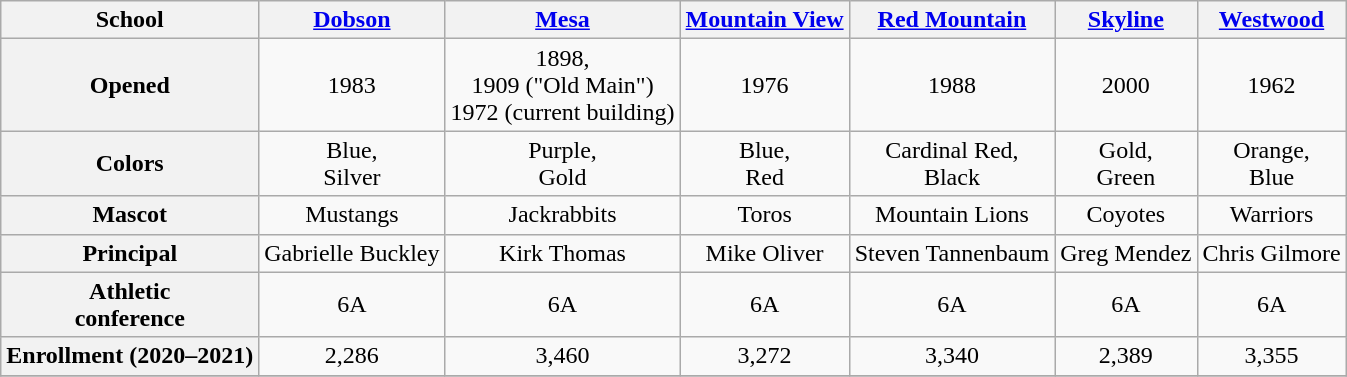<table class="wikitable" style="text-align: center">
<tr>
<th scope="col">School</th>
<th scope="col"><a href='#'>Dobson</a></th>
<th scope="col"><a href='#'>Mesa</a></th>
<th scope="col"><a href='#'>Mountain View</a></th>
<th scope="col"><a href='#'>Red Mountain</a></th>
<th scope="col"><a href='#'>Skyline</a></th>
<th scope="col"><a href='#'>Westwood</a></th>
</tr>
<tr>
<th scope="row">Opened</th>
<td>1983</td>
<td>1898,<br>1909 ("Old Main")<br>1972 (current building)</td>
<td>1976</td>
<td>1988</td>
<td>2000</td>
<td>1962</td>
</tr>
<tr>
<th scope="row">Colors</th>
<td>Blue,<br>Silver</td>
<td>Purple,<br>Gold</td>
<td>Blue,<br>Red</td>
<td>Cardinal Red,<br>Black</td>
<td>Gold,<br>Green</td>
<td>Orange,<br>Blue</td>
</tr>
<tr>
<th scope="row">Mascot</th>
<td>Mustangs</td>
<td>Jackrabbits</td>
<td>Toros</td>
<td>Mountain Lions</td>
<td>Coyotes</td>
<td>Warriors</td>
</tr>
<tr>
<th scope="row">Principal</th>
<td>Gabrielle Buckley</td>
<td>Kirk Thomas</td>
<td>Mike Oliver</td>
<td>Steven Tannenbaum</td>
<td>Greg Mendez</td>
<td>Chris Gilmore</td>
</tr>
<tr>
<th scope="row">Athletic<br>conference</th>
<td>6A</td>
<td>6A</td>
<td>6A</td>
<td>6A</td>
<td>6A</td>
<td>6A</td>
</tr>
<tr>
<th scope="row">Enrollment (2020–2021)</th>
<td>2,286</td>
<td>3,460</td>
<td>3,272</td>
<td>3,340</td>
<td>2,389</td>
<td>3,355</td>
</tr>
<tr>
</tr>
</table>
